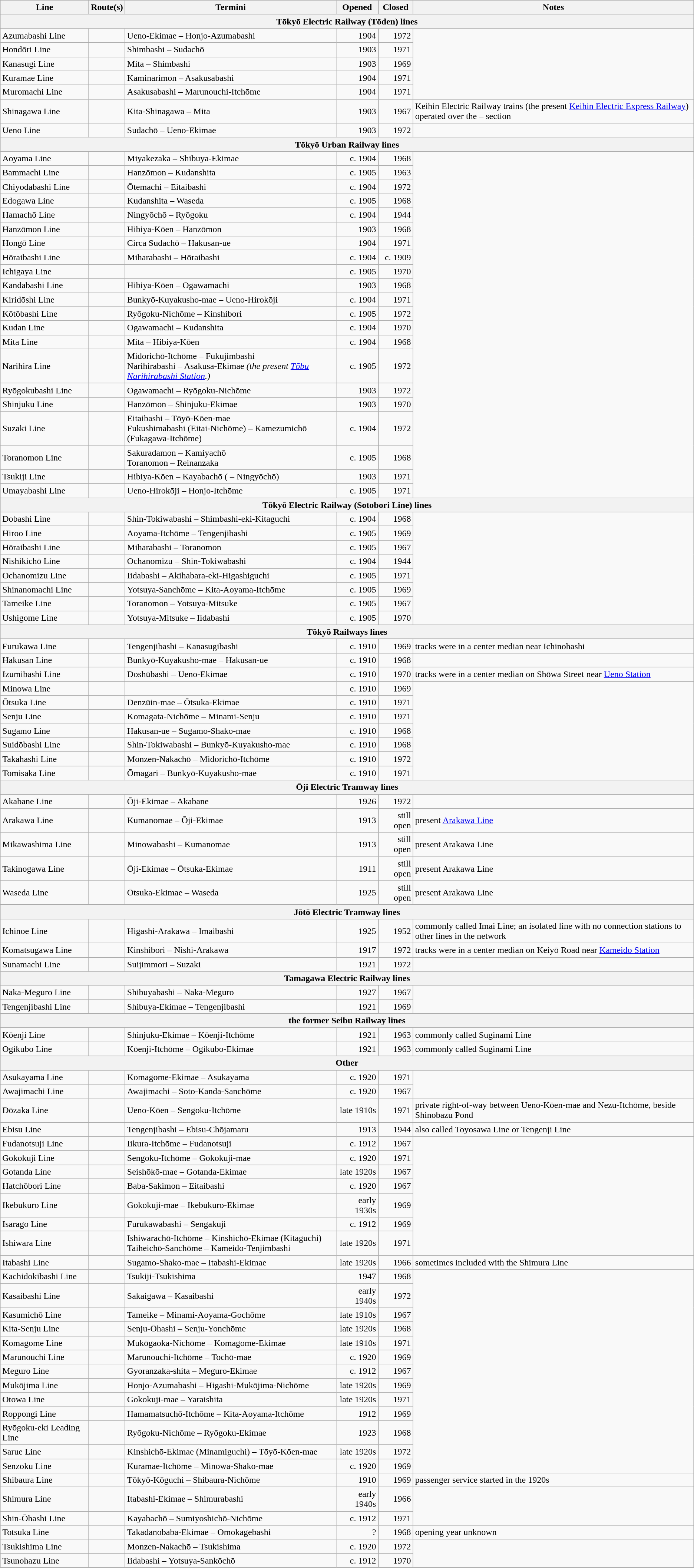<table class="wikitable">
<tr>
<th>Line</th>
<th>Route(s)</th>
<th>Termini</th>
<th>Opened</th>
<th>Closed</th>
<th>Notes</th>
</tr>
<tr>
<th colspan=" 6">Tōkyō Electric Railway (Tōden) lines</th>
</tr>
<tr>
<td>Azumabashi Line</td>
<td> </td>
<td>Ueno-Ekimae  – Honjo-Azumabashi</td>
<td align="right">1904</td>
<td align="right">1972</td>
</tr>
<tr>
<td>Hondōri Line</td>
<td>    </td>
<td>Shimbashi  – Sudachō</td>
<td align="right">1903</td>
<td align="right">1971</td>
</tr>
<tr>
<td>Kanasugi Line</td>
<td> </td>
<td>Mita  – Shimbashi</td>
<td align="right">1903</td>
<td align="right">1969</td>
</tr>
<tr>
<td>Kuramae Line</td>
<td> </td>
<td>Kaminarimon  – Asakusabashi</td>
<td align="right">1904</td>
<td align="right">1971</td>
</tr>
<tr>
<td>Muromachi Line</td>
<td> </td>
<td>Asakusabashi  – Marunouchi-Itchōme</td>
<td align="right">1904</td>
<td align="right">1971</td>
</tr>
<tr>
<td>Shinagawa Line</td>
<td>  </td>
<td>Kita-Shinagawa  – Mita</td>
<td align="right">1903</td>
<td align="right">1967</td>
<td>Keihin Electric Railway trains (the present <a href='#'>Keihin Electric Express Railway</a>) operated over the – section</td>
</tr>
<tr>
<td>Ueno Line</td>
<td>      </td>
<td>Sudachō  – Ueno-Ekimae</td>
<td align="right">1903</td>
<td align="right">1972</td>
</tr>
<tr>
<th colspan=" 6">Tōkyō Urban Railway lines</th>
</tr>
<tr>
<td>Aoyama Line</td>
<td>  </td>
<td>Miyakezaka  – Shibuya-Ekimae</td>
<td align="right">c. 1904</td>
<td align="right">1968</td>
</tr>
<tr>
<td>Bammachi Line</td>
<td></td>
<td>Hanzōmon  – Kudanshita</td>
<td align="right">c. 1905</td>
<td align="right">1963</td>
</tr>
<tr>
<td>Chiyodabashi Line</td>
<td>  </td>
<td>Ōtemachi  – Eitaibashi</td>
<td align="right">c. 1904</td>
<td align="right">1972</td>
</tr>
<tr>
<td>Edogawa Line</td>
<td> </td>
<td>Kudanshita  – Waseda</td>
<td align="right">c. 1905</td>
<td align="right">1968</td>
</tr>
<tr>
<td>Hamachō Line</td>
<td></td>
<td>Ningyōchō  – Ryōgoku</td>
<td align="right">c. 1904</td>
<td align="right">1944</td>
</tr>
<tr>
<td>Hanzōmon Line</td>
<td>   </td>
<td>Hibiya-Kōen  – Hanzōmon</td>
<td align="right">1903</td>
<td align="right">1968</td>
</tr>
<tr>
<td>Hongō Line</td>
<td></td>
<td>Circa Sudachō  – Hakusan-ue</td>
<td align="right">1904</td>
<td align="right">1971</td>
</tr>
<tr>
<td>Hōraibashi Line</td>
<td></td>
<td>Miharabashi  – Hōraibashi</td>
<td align="right">c. 1904</td>
<td align="right">c. 1909</td>
</tr>
<tr>
<td>Ichigaya Line</td>
<td></td>
<td></td>
<td align="right">c. 1905</td>
<td align="right">1970</td>
</tr>
<tr>
<td>Kandabashi Line</td>
<td>     </td>
<td>Hibiya-Kōen  – Ogawamachi</td>
<td align="right">1903</td>
<td align="right">1968</td>
</tr>
<tr>
<td>Kiridōshi Line</td>
<td> </td>
<td>Bunkyō-Kuyakusho-mae  – Ueno-Hirokōji</td>
<td align="right">c. 1904</td>
<td align="right">1971</td>
</tr>
<tr>
<td>Kōtōbashi Line</td>
<td>  </td>
<td>Ryōgoku-Nichōme  – Kinshibori</td>
<td align="right">c. 1905</td>
<td align="right">1972</td>
</tr>
<tr>
<td>Kudan Line</td>
<td>  </td>
<td>Ogawamachi  – Kudanshita</td>
<td align="right">c. 1904</td>
<td align="right">1970</td>
</tr>
<tr>
<td>Mita Line</td>
<td>   </td>
<td>Mita  – Hibiya-Kōen</td>
<td align="right">c. 1904</td>
<td align="right">1968</td>
</tr>
<tr>
<td>Narihira Line</td>
<td>  </td>
<td>Midorichō-Itchōme  – Fukujimbashi<br>Narihirabashi  – Asakusa-Ekimae <em>(the present <a href='#'>Tōbu</a> <a href='#'>Narihirabashi Station</a>.)</em></td>
<td align="right">c. 1905</td>
<td align="right">1972</td>
</tr>
<tr>
<td>Ryōgokubashi Line</td>
<td>   </td>
<td>Ogawamachi  – Ryōgoku-Nichōme</td>
<td align="right">1903</td>
<td align="right">1972</td>
</tr>
<tr>
<td>Shinjuku Line</td>
<td>  </td>
<td>Hanzōmon  – Shinjuku-Ekimae</td>
<td align="right">1903</td>
<td align="right">1970</td>
</tr>
<tr>
<td>Suzaki Line</td>
<td> </td>
<td>Eitaibashi  – Tōyō-Kōen-mae<br>Fukushimabashi (Eitai-Nichōme)  – Kamezumichō (Fukagawa-Itchōme)</td>
<td align="right">c. 1904</td>
<td align="right">1972</td>
</tr>
<tr>
<td>Toranomon Line</td>
<td> </td>
<td>Sakuradamon  – Kamiyachō<br>Toranomon  – Reinanzaka</td>
<td align="right">c. 1905</td>
<td align="right">1968</td>
</tr>
<tr>
<td>Tsukiji Line</td>
<td>   </td>
<td>Hibiya-Kōen  – Kayabachō ( – Ningyōchō)</td>
<td align="right">1903</td>
<td align="right">1971</td>
</tr>
<tr>
<td>Umayabashi Line</td>
<td> </td>
<td>Ueno-Hirokōji  – Honjo-Itchōme</td>
<td align="right">c. 1905</td>
<td align="right">1971</td>
</tr>
<tr>
<th colspan=" 6">Tōkyō Electric Railway (Sotobori Line) lines</th>
</tr>
<tr>
<td>Dobashi Line</td>
<td></td>
<td>Shin-Tokiwabashi  – Shimbashi-eki-Kitaguchi</td>
<td align="right">c. 1904</td>
<td align="right">1968</td>
</tr>
<tr>
<td>Hiroo Line</td>
<td></td>
<td>Aoyama-Itchōme  – Tengenjibashi</td>
<td align="right">c. 1905</td>
<td align="right">1969</td>
</tr>
<tr>
<td>Hōraibashi Line</td>
<td></td>
<td>Miharabashi  – Toranomon</td>
<td align="right">c. 1905</td>
<td align="right">1967</td>
</tr>
<tr>
<td>Nishikichō Line</td>
<td></td>
<td>Ochanomizu  – Shin-Tokiwabashi</td>
<td align="right">c. 1904</td>
<td align="right">1944</td>
</tr>
<tr>
<td>Ochanomizu Line</td>
<td> </td>
<td>Iidabashi  – Akihabara-eki-Higashiguchi</td>
<td align="right">c. 1905</td>
<td align="right">1971</td>
</tr>
<tr>
<td>Shinanomachi Line</td>
<td> </td>
<td>Yotsuya-Sanchōme  – Kita-Aoyama-Itchōme</td>
<td align="right">c. 1905</td>
<td align="right">1969</td>
</tr>
<tr>
<td>Tameike Line</td>
<td> </td>
<td>Toranomon  – Yotsuya-Mitsuke</td>
<td align="right">c. 1905</td>
<td align="right">1967</td>
</tr>
<tr>
<td>Ushigome Line</td>
<td> </td>
<td>Yotsuya-Mitsuke  – Iidabashi</td>
<td align="right">c. 1905</td>
<td align="right">1970</td>
</tr>
<tr>
<th colspan=" 6">Tōkyō Railways lines</th>
</tr>
<tr>
<td>Furukawa Line</td>
<td>    </td>
<td>Tengenjibashi  – Kanasugibashi</td>
<td align="right">c. 1910</td>
<td align="right">1969</td>
<td>tracks were in a center median near Ichinohashi</td>
</tr>
<tr>
<td>Hakusan Line</td>
<td>  </td>
<td>Bunkyō-Kuyakusho-mae  – Hakusan-ue</td>
<td align="right">c. 1910</td>
<td align="right">1968</td>
</tr>
<tr>
<td>Izumibashi Line</td>
<td> </td>
<td>Doshūbashi  – Ueno-Ekimae</td>
<td align="right">c. 1910</td>
<td align="right">1970</td>
<td>tracks were in a center median on Shōwa Street near <a href='#'>Ueno Station</a></td>
</tr>
<tr>
<td>Minowa Line</td>
<td> </td>
<td></td>
<td align="right">c. 1910</td>
<td align="right">1969</td>
</tr>
<tr>
<td>Ōtsuka Line</td>
<td> </td>
<td>Denzūin-mae  – Ōtsuka-Ekimae</td>
<td align="right">c. 1910</td>
<td align="right">1971</td>
</tr>
<tr>
<td>Senju Line</td>
<td></td>
<td>Komagata-Nichōme  – Minami-Senju</td>
<td align="right">c. 1910</td>
<td align="right">1971</td>
</tr>
<tr>
<td>Sugamo Line</td>
<td>  </td>
<td>Hakusan-ue  – Sugamo-Shako-mae</td>
<td align="right">c. 1910</td>
<td align="right">1968</td>
</tr>
<tr>
<td>Suidōbashi Line</td>
<td>   </td>
<td>Shin-Tokiwabashi  – Bunkyō-Kuyakusho-mae</td>
<td align="right">c. 1910</td>
<td align="right">1968</td>
</tr>
<tr>
<td>Takahashi Line</td>
<td></td>
<td>Monzen-Nakachō  – Midorichō-Itchōme</td>
<td align="right">c. 1910</td>
<td align="right">1972</td>
</tr>
<tr>
<td>Tomisaka Line</td>
<td>  </td>
<td>Ōmagari  – Bunkyō-Kuyakusho-mae</td>
<td align="right">c. 1910</td>
<td align="right">1971</td>
</tr>
<tr>
<th colspan=" 6">Ōji Electric Tramway lines</th>
</tr>
<tr>
<td>Akabane Line</td>
<td></td>
<td>Ōji-Ekimae  – Akabane</td>
<td align="right">1926</td>
<td align="right">1972</td>
</tr>
<tr>
<td>Arakawa Line</td>
<td> </td>
<td>Kumanomae  – Ōji-Ekimae</td>
<td align="right">1913</td>
<td align="right">still open</td>
<td>present <a href='#'>Arakawa Line</a></td>
</tr>
<tr>
<td>Mikawashima Line</td>
<td></td>
<td>Minowabashi  – Kumanomae</td>
<td align="right">1913</td>
<td align="right">still open</td>
<td>present Arakawa Line</td>
</tr>
<tr>
<td>Takinogawa Line</td>
<td></td>
<td>Ōji-Ekimae  – Ōtsuka-Ekimae</td>
<td align="right">1911</td>
<td align="right">still open</td>
<td>present Arakawa Line</td>
</tr>
<tr>
<td>Waseda Line</td>
<td></td>
<td>Ōtsuka-Ekimae  – Waseda</td>
<td align="right">1925</td>
<td align="right">still open</td>
<td>present Arakawa Line</td>
</tr>
<tr>
<th colspan=" 6">Jōtō Electric Tramway lines</th>
</tr>
<tr>
<td>Ichinoe Line</td>
<td></td>
<td>Higashi-Arakawa  – Imaibashi</td>
<td align="right">1925</td>
<td align="right">1952</td>
<td>commonly called Imai Line; an isolated line with no connection stations to other lines in the network</td>
</tr>
<tr>
<td>Komatsugawa Line</td>
<td>  </td>
<td>Kinshibori  – Nishi-Arakawa</td>
<td align="right">1917</td>
<td align="right">1972</td>
<td>tracks were in a center median on Keiyō Road near <a href='#'>Kameido Station</a></td>
</tr>
<tr>
<td>Sunamachi Line</td>
<td> </td>
<td>Suijimmori  – Suzaki</td>
<td align="right">1921</td>
<td align="right">1972</td>
</tr>
<tr>
<th colspan=" 6">Tamagawa Electric Railway lines</th>
</tr>
<tr>
<td>Naka-Meguro Line</td>
<td></td>
<td>Shibuyabashi  – Naka-Meguro</td>
<td align="right">1927</td>
<td align="right">1967</td>
</tr>
<tr>
<td>Tengenjibashi Line</td>
<td> </td>
<td>Shibuya-Ekimae  – Tengenjibashi</td>
<td align="right">1921</td>
<td align="right">1969</td>
</tr>
<tr>
<th colspan=" 6">the former Seibu Railway lines</th>
</tr>
<tr>
<td>Kōenji Line</td>
<td></td>
<td>Shinjuku-Ekimae  – Kōenji-Itchōme</td>
<td align="right">1921</td>
<td align="right">1963</td>
<td>commonly called Suginami Line</td>
</tr>
<tr>
<td>Ogikubo Line</td>
<td></td>
<td>Kōenji-Itchōme  – Ogikubo-Ekimae</td>
<td align="right">1921</td>
<td align="right">1963</td>
<td>commonly called Suginami Line</td>
</tr>
<tr>
<th colspan=" 6">Other</th>
</tr>
<tr>
<td>Asukayama Line</td>
<td></td>
<td>Komagome-Ekimae  – Asukayama</td>
<td align="right">c. 1920</td>
<td align="right">1971</td>
</tr>
<tr>
<td>Awajimachi Line</td>
<td></td>
<td>Awajimachi  – Soto-Kanda-Sanchōme</td>
<td align="right">c. 1920</td>
<td align="right">1967</td>
</tr>
<tr>
<td>Dōzaka Line</td>
<td>  </td>
<td>Ueno-Kōen  – Sengoku-Itchōme</td>
<td align="right">late 1910s</td>
<td align="right">1971</td>
<td>private right-of-way between Ueno-Kōen-mae and Nezu-Itchōme, beside Shinobazu Pond</td>
</tr>
<tr>
<td>Ebisu Line</td>
<td></td>
<td>Tengenjibashi  – Ebisu-Chōjamaru</td>
<td align="right">1913</td>
<td align="right">1944</td>
<td>also called Toyosawa Line or Tengenji Line</td>
</tr>
<tr>
<td>Fudanotsuji Line</td>
<td> </td>
<td>Iikura-Itchōme  – Fudanotsuji</td>
<td align="right">c. 1912</td>
<td align="right">1967</td>
</tr>
<tr>
<td>Gokokuji Line</td>
<td> </td>
<td>Sengoku-Itchōme  – Gokokuji-mae</td>
<td align="right">c. 1920</td>
<td align="right">1971</td>
</tr>
<tr>
<td>Gotanda Line</td>
<td></td>
<td>Seishōkō-mae  – Gotanda-Ekimae</td>
<td align="right">late 1920s</td>
<td align="right">1967</td>
</tr>
<tr>
<td>Hatchōbori Line</td>
<td></td>
<td>Baba-Sakimon  – Eitaibashi</td>
<td align="right">c. 1920</td>
<td align="right">1967</td>
</tr>
<tr>
<td>Ikebukuro Line</td>
<td></td>
<td>Gokokuji-mae  – Ikebukuro-Ekimae</td>
<td align="right">early 1930s</td>
<td align="right">1969</td>
</tr>
<tr>
<td>Isarago Line</td>
<td>  </td>
<td>Furukawabashi  – Sengakuji</td>
<td align="right">c. 1912</td>
<td align="right">1969</td>
</tr>
<tr>
<td>Ishiwara Line</td>
<td></td>
<td>Ishiwarachō-Itchōme  – Kinshichō-Ekimae (Kitaguchi)<br>Taiheichō-Sanchōme  – Kameido-Tenjimbashi</td>
<td align="right">late 1920s</td>
<td align="right">1971</td>
</tr>
<tr>
<td>Itabashi Line</td>
<td> </td>
<td>Sugamo-Shako-mae  – Itabashi-Ekimae</td>
<td align="right">late 1920s</td>
<td align="right">1966</td>
<td>sometimes included with the Shimura Line</td>
</tr>
<tr>
<td>Kachidokibashi Line</td>
<td></td>
<td>Tsukiji-Tsukishima</td>
<td align="right">1947</td>
<td align="right">1968</td>
</tr>
<tr>
<td>Kasaibashi Line</td>
<td></td>
<td>Sakaigawa  – Kasaibashi</td>
<td align="right">early 1940s</td>
<td align="right">1972</td>
</tr>
<tr>
<td>Kasumichō Line</td>
<td></td>
<td>Tameike  – Minami-Aoyama-Gochōme</td>
<td align="right">late 1910s</td>
<td align="right">1967</td>
</tr>
<tr>
<td>Kita-Senju Line</td>
<td></td>
<td>Senju-Ōhashi  – Senju-Yonchōme</td>
<td align="right">late 1920s</td>
<td align="right">1968</td>
</tr>
<tr>
<td>Komagome Line</td>
<td></td>
<td>Mukōgaoka-Nichōme  – Komagome-Ekimae</td>
<td align="right">late 1910s</td>
<td align="right">1971</td>
</tr>
<tr>
<td>Marunouchi Line</td>
<td> </td>
<td>Marunouchi-Itchōme  – Tochō-mae</td>
<td align="right">c. 1920</td>
<td align="right">1969</td>
</tr>
<tr>
<td>Meguro Line</td>
<td> </td>
<td>Gyoranzaka-shita  – Meguro-Ekimae</td>
<td align="right">c. 1912</td>
<td align="right">1967</td>
</tr>
<tr>
<td>Mukōjima Line</td>
<td></td>
<td>Honjo-Azumabashi  – Higashi-Mukōjima-Nichōme</td>
<td align="right">late 1920s</td>
<td align="right">1969</td>
</tr>
<tr>
<td>Otowa Line</td>
<td></td>
<td>Gokokuji-mae  – Yaraishita</td>
<td align="right">late 1920s</td>
<td align="right">1971</td>
</tr>
<tr>
<td>Roppongi Line</td>
<td>  </td>
<td>Hamamatsuchō-Itchōme  – Kita-Aoyama-Itchōme</td>
<td align="right">1912</td>
<td align="right">1969</td>
</tr>
<tr>
<td>Ryōgoku-eki Leading Line</td>
<td></td>
<td>Ryōgoku-Nichōme  – Ryōgoku-Ekimae</td>
<td align="right">1923</td>
<td align="right">1968</td>
</tr>
<tr>
<td>Sarue Line</td>
<td> </td>
<td>Kinshichō-Ekimae (Minamiguchi)  – Tōyō-Kōen-mae</td>
<td align="right">late 1920s</td>
<td align="right">1972</td>
</tr>
<tr>
<td>Senzoku Line</td>
<td></td>
<td>Kuramae-Itchōme  – Minowa-Shako-mae</td>
<td align="right">c. 1920</td>
<td align="right">1969</td>
</tr>
<tr>
<td>Shibaura Line</td>
<td></td>
<td>Tōkyō-Kōguchi  – Shibaura-Nichōme</td>
<td align="right">1910</td>
<td align="right">1969</td>
<td>passenger service started in the 1920s</td>
</tr>
<tr>
<td>Shimura Line</td>
<td> </td>
<td>Itabashi-Ekimae  – Shimurabashi</td>
<td align="right">early 1940s</td>
<td align="right">1966</td>
</tr>
<tr>
<td>Shin-Ōhashi Line</td>
<td> </td>
<td>Kayabachō  – Sumiyoshichō-Nichōme</td>
<td align="right">c. 1912</td>
<td align="right">1971</td>
</tr>
<tr>
<td>Totsuka Line</td>
<td></td>
<td>Takadanobaba-Ekimae  – Omokagebashi</td>
<td align="right">?</td>
<td align="right">1968</td>
<td>opening year unknown</td>
</tr>
<tr>
<td>Tsukishima Line</td>
<td></td>
<td>Monzen-Nakachō  – Tsukishima</td>
<td align="right">c. 1920</td>
<td align="right">1972</td>
</tr>
<tr>
<td>Tsunohazu Line</td>
<td></td>
<td>Iidabashi  – Yotsuya-Sankōchō</td>
<td align="right">c. 1912</td>
<td align="right">1970</td>
</tr>
</table>
